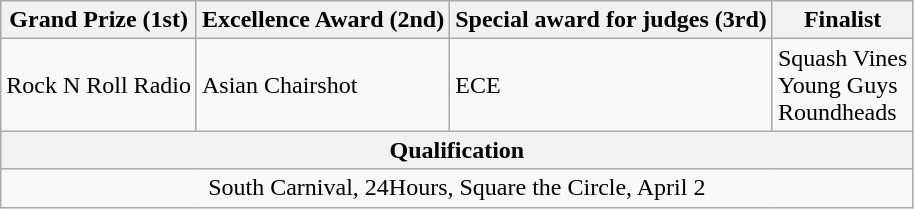<table class="wikitable">
<tr>
<th scope="col">Grand Prize (1st)</th>
<th scope="col">Excellence Award (2nd)</th>
<th scope="col">Special award for judges (3rd)</th>
<th scope="col">Finalist</th>
</tr>
<tr>
<td scope="row">Rock N Roll Radio</td>
<td scope="row">Asian Chairshot</td>
<td scope="row">ECE</td>
<td scope="row">Squash Vines<br>Young Guys<br>Roundheads</td>
</tr>
<tr>
<th colspan="4" align="center">Qualification</th>
</tr>
<tr>
<td colspan="4" align="center">South Carnival, 24Hours, Square the Circle, April 2</td>
</tr>
</table>
